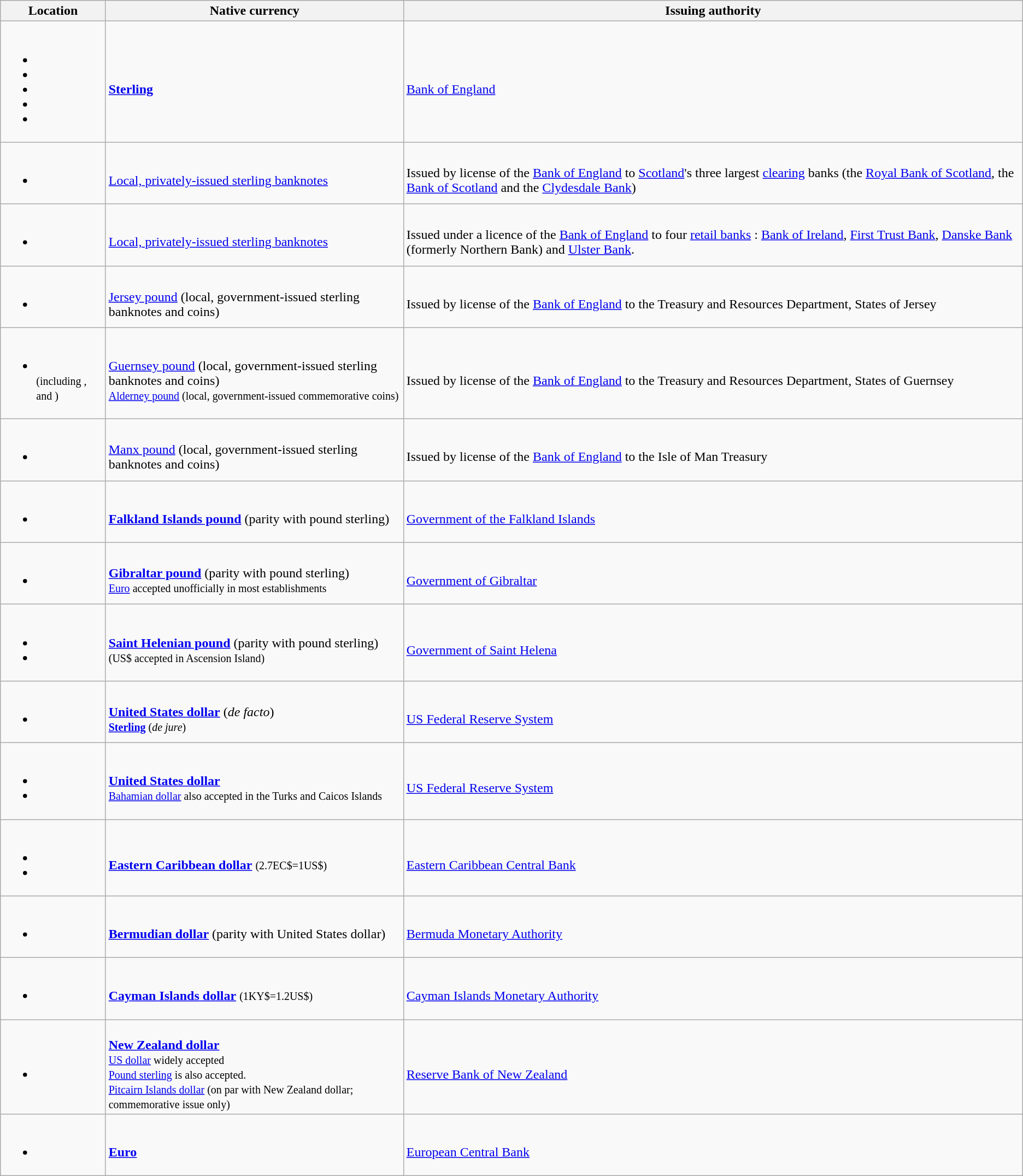<table class="wikitable">
<tr>
<th>Location</th>
<th>Native currency</th>
<th>Issuing authority</th>
</tr>
<tr>
<td><br><ul><li></li><li></li><li></li><li></li><li></li></ul></td>
<td><br><strong><a href='#'>Sterling</a></strong></td>
<td><br><a href='#'>Bank of England</a></td>
</tr>
<tr>
<td><br><ul><li></li></ul></td>
<td><br><a href='#'>Local, privately-issued sterling banknotes</a></td>
<td><br>Issued by license of the <a href='#'>Bank of England</a> to <a href='#'>Scotland</a>'s three largest <a href='#'>clearing</a> banks (the <a href='#'>Royal Bank of Scotland</a>, the <a href='#'>Bank of Scotland</a> and the <a href='#'>Clydesdale Bank</a>)</td>
</tr>
<tr>
<td><br><ul><li></li></ul></td>
<td><br><a href='#'>Local, privately-issued sterling banknotes</a></td>
<td><br>Issued under a licence of the <a href='#'>Bank of England</a> to four <a href='#'>retail banks</a> : <a href='#'>Bank of Ireland</a>, <a href='#'>First Trust Bank</a>, <a href='#'>Danske Bank</a> (formerly Northern Bank) and <a href='#'>Ulster Bank</a>.</td>
</tr>
<tr>
<td><br><ul><li></li></ul></td>
<td><br><a href='#'>Jersey pound</a> (local, government-issued sterling banknotes and coins)</td>
<td><br>Issued by license of the <a href='#'>Bank of England</a> to the Treasury and Resources Department, States of Jersey</td>
</tr>
<tr>
<td><br><ul><li> <br><small>(including ,  and )</small></li></ul></td>
<td><br><a href='#'>Guernsey pound</a> (local, government-issued sterling banknotes and coins)<br><small><a href='#'>Alderney pound</a> (local, government-issued commemorative coins)</small></td>
<td><br>Issued by license of the <a href='#'>Bank of England</a> to the Treasury and Resources Department, States of Guernsey</td>
</tr>
<tr>
<td><br><ul><li></li></ul></td>
<td><br><a href='#'>Manx pound</a> (local, government-issued sterling banknotes and coins)</td>
<td><br>Issued by license of the <a href='#'>Bank of England</a> to the Isle of Man Treasury</td>
</tr>
<tr>
<td><br><ul><li></li></ul></td>
<td><br><strong><a href='#'>Falkland Islands pound</a></strong> (parity with pound sterling)</td>
<td><br><a href='#'>Government of the Falkland Islands</a></td>
</tr>
<tr>
<td><br><ul><li></li></ul></td>
<td><br><strong><a href='#'>Gibraltar pound</a></strong> (parity with pound sterling)<br>
<small><a href='#'>Euro</a> accepted unofficially in most establishments</small></td>
<td><br><a href='#'>Government of Gibraltar</a></td>
</tr>
<tr>
<td><br><ul><li></li><li></li></ul></td>
<td><br><strong><a href='#'>Saint Helenian pound</a></strong> (parity with pound sterling)<br>
<small>(US$ accepted in Ascension Island)</small></td>
<td><br><a href='#'>Government of Saint Helena</a></td>
</tr>
<tr>
<td><br><ul><li></li></ul></td>
<td><br><strong><a href='#'>United States dollar</a></strong> (<em>de facto</em>)<br>
<small><strong><a href='#'>Sterling</a></strong> (<em>de jure</em>)</small></td>
<td><br><a href='#'>US Federal Reserve System</a></td>
</tr>
<tr>
<td><br><ul><li></li><li></li></ul></td>
<td><br><strong><a href='#'>United States dollar</a></strong> <small><br><a href='#'>Bahamian dollar</a> also accepted in the Turks and Caicos Islands</small></td>
<td><br><a href='#'>US Federal Reserve System</a></td>
</tr>
<tr>
<td><br><ul><li></li><li></li></ul></td>
<td><br><strong><a href='#'>Eastern Caribbean dollar</a></strong> <small>(2.7EC$=1US$)</small></td>
<td><br><a href='#'>Eastern Caribbean Central Bank</a></td>
</tr>
<tr>
<td><br><ul><li></li></ul></td>
<td><br><strong><a href='#'>Bermudian dollar</a></strong> (parity with United States dollar)</td>
<td><br><a href='#'>Bermuda Monetary Authority</a></td>
</tr>
<tr>
<td><br><ul><li></li></ul></td>
<td><br><strong><a href='#'>Cayman Islands dollar</a></strong> <small>(1KY$=1.2US$)</small></td>
<td><br><a href='#'>Cayman Islands Monetary Authority</a></td>
</tr>
<tr>
<td><br><ul><li></li></ul></td>
<td><br><strong><a href='#'>New Zealand dollar</a></strong><br><small><a href='#'>US dollar</a> widely accepted<br><a href='#'>Pound sterling</a> is also accepted.</small><small><br><a href='#'>Pitcairn Islands dollar</a> (on par with New Zealand dollar; commemorative issue only)</small></td>
<td><br><a href='#'>Reserve Bank of New Zealand</a></td>
</tr>
<tr>
<td><br><ul><li></li></ul></td>
<td><br><strong><a href='#'>Euro</a></strong></td>
<td><br><a href='#'>European Central Bank</a></td>
</tr>
</table>
